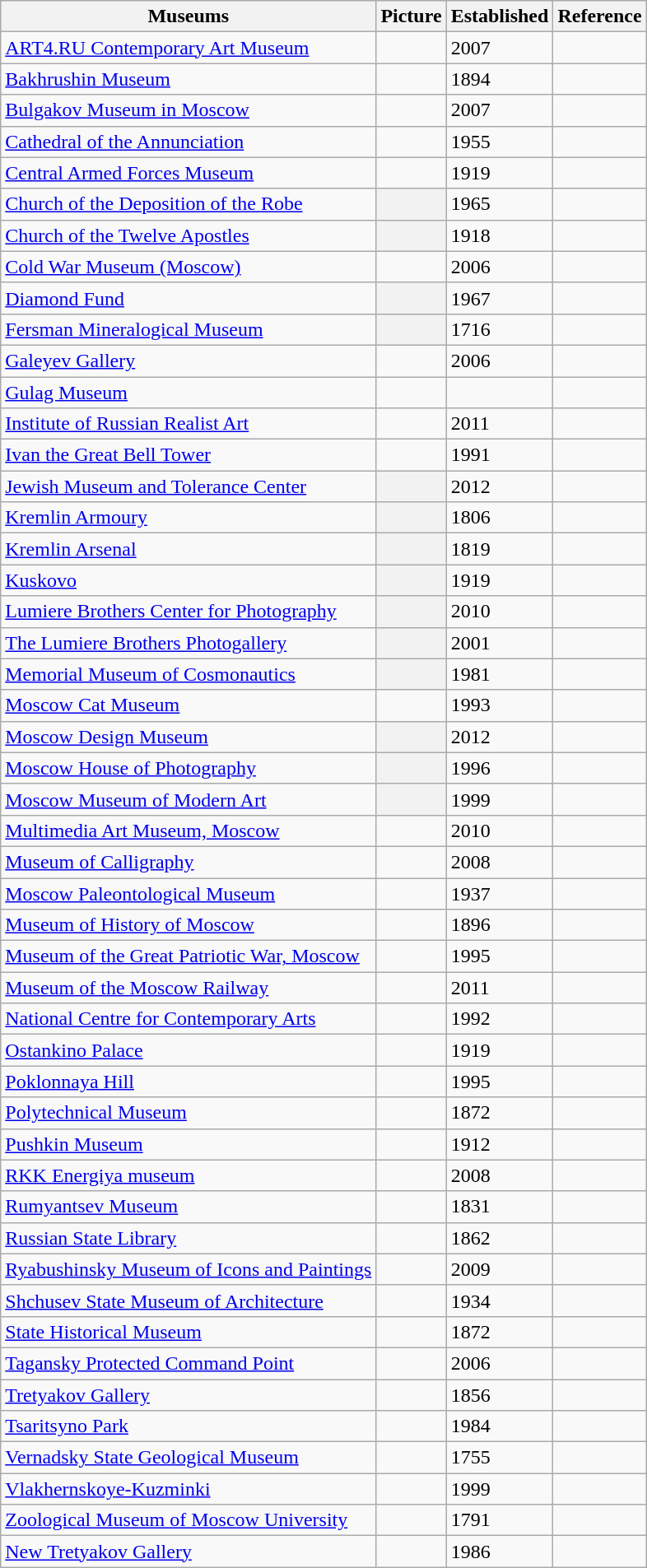<table class="wikitable">
<tr>
<th>Museums</th>
<th>Picture</th>
<th>Established</th>
<th>Reference</th>
</tr>
<tr>
<td><a href='#'>ART4.RU Contemporary Art Museum</a></td>
<td></td>
<td>2007</td>
<td></td>
</tr>
<tr>
<td><a href='#'>Bakhrushin Museum</a></td>
<td></td>
<td>1894</td>
<td></td>
</tr>
<tr>
<td><a href='#'>Bulgakov Museum in Moscow</a></td>
<td></td>
<td>2007</td>
<td></td>
</tr>
<tr>
<td><a href='#'>Cathedral of the Annunciation</a></td>
<td></td>
<td>1955</td>
<td></td>
</tr>
<tr>
<td><a href='#'>Central Armed Forces Museum</a></td>
<td></td>
<td>1919</td>
<td></td>
</tr>
<tr>
<td><a href='#'>Church of the Deposition of the Robe</a></td>
<th></th>
<td>1965</td>
<td></td>
</tr>
<tr>
<td><a href='#'>Church of the Twelve Apostles</a></td>
<th></th>
<td>1918</td>
<td></td>
</tr>
<tr>
<td><a href='#'>Cold War Museum (Moscow)</a></td>
<td></td>
<td>2006</td>
<td></td>
</tr>
<tr>
<td><a href='#'>Diamond Fund</a></td>
<th></th>
<td>1967</td>
<td></td>
</tr>
<tr>
<td><a href='#'>Fersman Mineralogical Museum</a></td>
<th></th>
<td>1716</td>
<td></td>
</tr>
<tr>
<td><a href='#'>Galeyev Gallery</a></td>
<td></td>
<td>2006</td>
<td></td>
</tr>
<tr>
<td><a href='#'>Gulag Museum</a></td>
<td></td>
<td></td>
<td></td>
</tr>
<tr>
<td><a href='#'>Institute of Russian Realist Art</a></td>
<td></td>
<td>2011</td>
<td></td>
</tr>
<tr>
<td><a href='#'>Ivan the Great Bell Tower</a></td>
<td></td>
<td>1991</td>
<td></td>
</tr>
<tr>
<td><a href='#'>Jewish Museum and Tolerance Center</a></td>
<th></th>
<td>2012</td>
<td></td>
</tr>
<tr>
<td><a href='#'>Kremlin Armoury</a></td>
<th></th>
<td>1806</td>
<td></td>
</tr>
<tr>
<td><a href='#'>Kremlin Arsenal</a></td>
<th></th>
<td>1819</td>
<td></td>
</tr>
<tr>
<td><a href='#'>Kuskovo</a></td>
<th></th>
<td>1919</td>
<td></td>
</tr>
<tr>
<td><a href='#'>Lumiere Brothers Center for Photography</a></td>
<th></th>
<td>2010</td>
<td></td>
</tr>
<tr>
<td><a href='#'>The Lumiere Brothers Photogallery</a></td>
<th></th>
<td>2001</td>
<td></td>
</tr>
<tr>
<td><a href='#'>Memorial Museum of Cosmonautics</a></td>
<th></th>
<td>1981</td>
<td></td>
</tr>
<tr>
<td><a href='#'>Moscow Cat Museum</a></td>
<td></td>
<td>1993</td>
<td></td>
</tr>
<tr>
<td><a href='#'>Moscow Design Museum</a></td>
<th></th>
<td>2012</td>
<td></td>
</tr>
<tr>
<td><a href='#'>Moscow House of Photography</a></td>
<th></th>
<td>1996</td>
<td></td>
</tr>
<tr>
<td><a href='#'>Moscow Museum of Modern Art</a></td>
<th></th>
<td>1999</td>
<td></td>
</tr>
<tr>
<td><a href='#'>Multimedia Art Museum, Moscow</a></td>
<td></td>
<td>2010</td>
<td></td>
</tr>
<tr>
<td><a href='#'>Museum of Calligraphy</a></td>
<td></td>
<td>2008</td>
<td></td>
</tr>
<tr>
<td><a href='#'>Moscow Paleontological Museum</a></td>
<td></td>
<td>1937</td>
<td></td>
</tr>
<tr>
<td><a href='#'>Museum of History of Moscow</a></td>
<td></td>
<td>1896</td>
<td></td>
</tr>
<tr>
<td><a href='#'>Museum of the Great Patriotic War, Moscow</a></td>
<td></td>
<td>1995</td>
<td></td>
</tr>
<tr>
<td><a href='#'>Museum of the Moscow Railway</a></td>
<td></td>
<td>2011</td>
<td></td>
</tr>
<tr>
<td><a href='#'>National Centre for Contemporary Arts</a></td>
<td></td>
<td>1992</td>
<td></td>
</tr>
<tr>
<td><a href='#'>Ostankino Palace</a></td>
<td></td>
<td>1919</td>
<td></td>
</tr>
<tr>
<td><a href='#'>Poklonnaya Hill</a></td>
<td></td>
<td>1995</td>
<td></td>
</tr>
<tr>
<td><a href='#'>Polytechnical Museum</a></td>
<td></td>
<td>1872</td>
<td></td>
</tr>
<tr>
<td><a href='#'>Pushkin Museum</a></td>
<td></td>
<td>1912</td>
<td></td>
</tr>
<tr>
<td><a href='#'>RKK Energiya museum</a></td>
<td></td>
<td>2008</td>
<td></td>
</tr>
<tr>
<td><a href='#'>Rumyantsev Museum</a></td>
<td></td>
<td>1831</td>
<td></td>
</tr>
<tr>
<td><a href='#'>Russian State Library</a></td>
<td></td>
<td>1862</td>
<td></td>
</tr>
<tr>
<td><a href='#'>Ryabushinsky Museum of Icons and Paintings</a></td>
<td></td>
<td>2009</td>
<td></td>
</tr>
<tr>
<td><a href='#'>Shchusev State Museum of Architecture</a></td>
<td></td>
<td>1934</td>
<td></td>
</tr>
<tr>
<td><a href='#'>State Historical Museum</a></td>
<td></td>
<td>1872</td>
<td></td>
</tr>
<tr>
<td><a href='#'>Tagansky Protected Command Point</a></td>
<td></td>
<td>2006</td>
<td></td>
</tr>
<tr>
<td><a href='#'>Tretyakov Gallery</a></td>
<td></td>
<td>1856</td>
<td></td>
</tr>
<tr>
<td><a href='#'>Tsaritsyno Park</a></td>
<td></td>
<td>1984</td>
<td></td>
</tr>
<tr>
<td><a href='#'>Vernadsky State Geological Museum</a></td>
<td></td>
<td>1755</td>
<td></td>
</tr>
<tr>
<td><a href='#'>Vlakhernskoye-Kuzminki</a></td>
<td></td>
<td>1999</td>
<td></td>
</tr>
<tr>
<td><a href='#'>Zoological Museum of Moscow University</a></td>
<td></td>
<td>1791</td>
<td></td>
</tr>
<tr>
<td><a href='#'>New Tretyakov Gallery</a></td>
<td></td>
<td>1986</td>
<td></td>
</tr>
</table>
